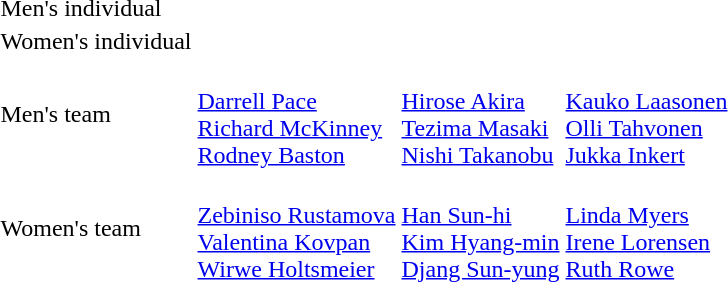<table>
<tr>
<td>Men's individual</td>
<td></td>
<td></td>
<td></td>
</tr>
<tr>
<td>Women's individual</td>
<td></td>
<td></td>
<td></td>
</tr>
<tr>
<td>Men's team</td>
<td> <br> <a href='#'>Darrell Pace</a> <br> <a href='#'>Richard McKinney</a> <br> <a href='#'>Rodney Baston</a></td>
<td> <br> <a href='#'>Hirose Akira</a> <br> <a href='#'>Tezima Masaki</a> <br> <a href='#'>Nishi Takanobu</a></td>
<td> <br> <a href='#'>Kauko Laasonen</a> <br> <a href='#'>Olli Tahvonen</a> <br> <a href='#'>Jukka Inkert</a></td>
</tr>
<tr>
<td>Women's team</td>
<td> <br> <a href='#'>Zebiniso Rustamova</a> <br> <a href='#'>Valentina Kovpan</a> <br> <a href='#'>Wirwe Holtsmeier</a></td>
<td> <br> <a href='#'>Han Sun-hi</a> <br> <a href='#'>Kim Hyang-min</a> <br> <a href='#'>Djang Sun-yung</a></td>
<td> <br> <a href='#'>Linda Myers</a> <br> <a href='#'>Irene Lorensen</a> <br> <a href='#'>Ruth Rowe</a></td>
</tr>
<tr>
</tr>
</table>
